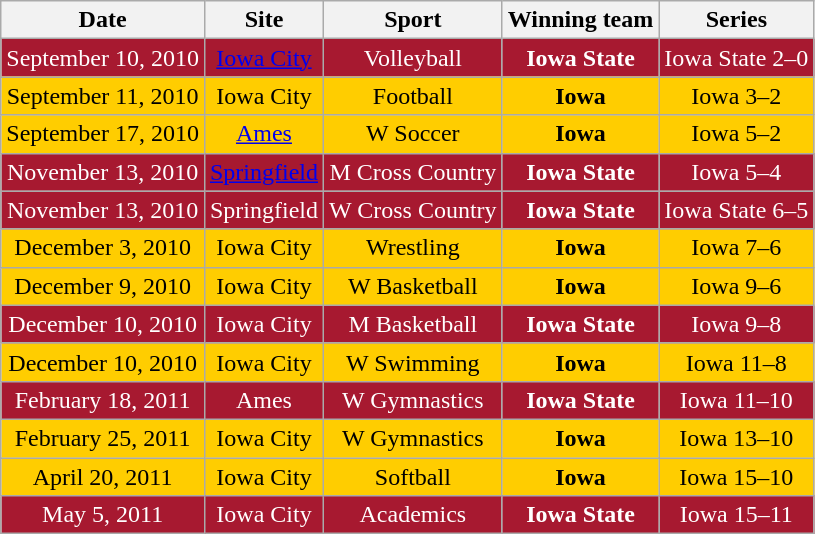<table class="wikitable">
<tr>
<th>Date</th>
<th>Site</th>
<th>Sport</th>
<th>Winning team</th>
<th>Series</th>
</tr>
<tr align=center style="background: #A71930;color:white;">
<td>September 10, 2010</td>
<td><a href='#'><span>Iowa City</span></a></td>
<td>Volleyball</td>
<td><strong>Iowa State</strong></td>
<td>Iowa State 2–0</td>
</tr>
<tr align=center style="background: #FFCD00;color:black;">
<td>September 11, 2010</td>
<td>Iowa City</td>
<td>Football</td>
<td><strong>Iowa</strong></td>
<td>Iowa 3–2</td>
</tr>
<tr align=center style="background: #FFCD00;color:black;">
<td>September 17, 2010</td>
<td><a href='#'><span>Ames</span></a></td>
<td>W Soccer</td>
<td><strong>Iowa</strong></td>
<td>Iowa 5–2</td>
</tr>
<tr align=center style="background: #A71930;color:white;">
<td>November 13, 2010</td>
<td><a href='#'><span>Springfield</span></a></td>
<td>M Cross Country</td>
<td><strong>Iowa State</strong></td>
<td>Iowa 5–4</td>
</tr>
<tr align=center style="background: #A71930;color:white;">
<td>November 13, 2010</td>
<td>Springfield</td>
<td>W Cross Country</td>
<td><strong>Iowa State</strong></td>
<td>Iowa State 6–5</td>
</tr>
<tr align=center style="background: #FFCD00;color:black;">
<td>December 3, 2010</td>
<td>Iowa City</td>
<td>Wrestling</td>
<td><strong>Iowa</strong></td>
<td>Iowa 7–6</td>
</tr>
<tr align=center style="background: #FFCD00;color:black;">
<td>December 9, 2010</td>
<td>Iowa City</td>
<td>W Basketball</td>
<td><strong>Iowa</strong></td>
<td>Iowa 9–6</td>
</tr>
<tr align=center style="background: #A71930;color:white;">
<td>December 10, 2010</td>
<td>Iowa City</td>
<td>M Basketball</td>
<td><strong>Iowa State</strong></td>
<td>Iowa 9–8</td>
</tr>
<tr align=center style="background: #FFCD00;color:black;">
<td>December 10, 2010</td>
<td>Iowa City</td>
<td>W Swimming</td>
<td><strong>Iowa</strong></td>
<td>Iowa 11–8</td>
</tr>
<tr align=center style="background: #A71930;color:white;">
<td>February 18, 2011</td>
<td>Ames</td>
<td>W Gymnastics</td>
<td><strong>Iowa State</strong></td>
<td>Iowa 11–10</td>
</tr>
<tr align=center style="background: #FFCD00;color:black;">
<td>February 25, 2011</td>
<td>Iowa City</td>
<td>W Gymnastics</td>
<td><strong>Iowa</strong></td>
<td>Iowa 13–10</td>
</tr>
<tr align=center style="background: #FFCD00;color:black;">
<td>April 20, 2011</td>
<td>Iowa City</td>
<td>Softball</td>
<td><strong>Iowa</strong></td>
<td>Iowa 15–10</td>
</tr>
<tr align=center style="background: #A71930;color:white;">
<td>May 5, 2011</td>
<td>Iowa City</td>
<td>Academics</td>
<td><strong>Iowa State</strong></td>
<td>Iowa 15–11</td>
</tr>
</table>
